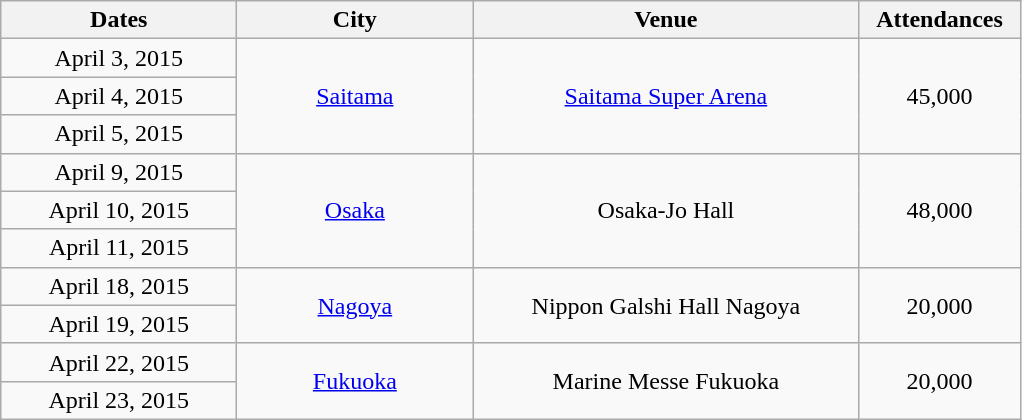<table class="wikitable" style="text-align:center;">
<tr>
<th width="150">Dates</th>
<th width="150">City</th>
<th width="250">Venue</th>
<th width="100">Attendances</th>
</tr>
<tr>
<td>April 3, 2015</td>
<td rowspan="3"><a href='#'>Saitama</a></td>
<td rowspan="3"><a href='#'>Saitama Super Arena</a></td>
<td rowspan="3">45,000</td>
</tr>
<tr>
<td>April 4, 2015</td>
</tr>
<tr>
<td>April 5, 2015</td>
</tr>
<tr>
<td>April 9, 2015</td>
<td rowspan="3"><a href='#'>Osaka</a></td>
<td rowspan="3">Osaka-Jo Hall</td>
<td rowspan="3">48,000</td>
</tr>
<tr>
<td>April 10, 2015</td>
</tr>
<tr>
<td>April 11, 2015</td>
</tr>
<tr>
<td>April 18, 2015</td>
<td rowspan="2"><a href='#'>Nagoya</a></td>
<td rowspan="2">Nippon Galshi Hall Nagoya</td>
<td rowspan="2">20,000</td>
</tr>
<tr>
<td>April 19, 2015</td>
</tr>
<tr>
<td>April 22, 2015</td>
<td rowspan="2"><a href='#'>Fukuoka</a></td>
<td rowspan="2">Marine Messe Fukuoka </td>
<td rowspan="2">20,000</td>
</tr>
<tr>
<td>April 23, 2015</td>
</tr>
</table>
